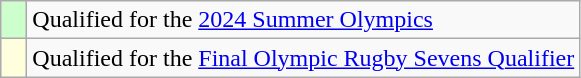<table class="wikitable" style="text-align: left;">
<tr>
<td width=10px bgcolor=#ccffcc></td>
<td>Qualified for the <a href='#'>2024 Summer Olympics</a></td>
</tr>
<tr>
<td width=10px bgcolor=#ffffdd></td>
<td>Qualified for the <a href='#'>Final Olympic Rugby Sevens Qualifier</a></td>
</tr>
</table>
